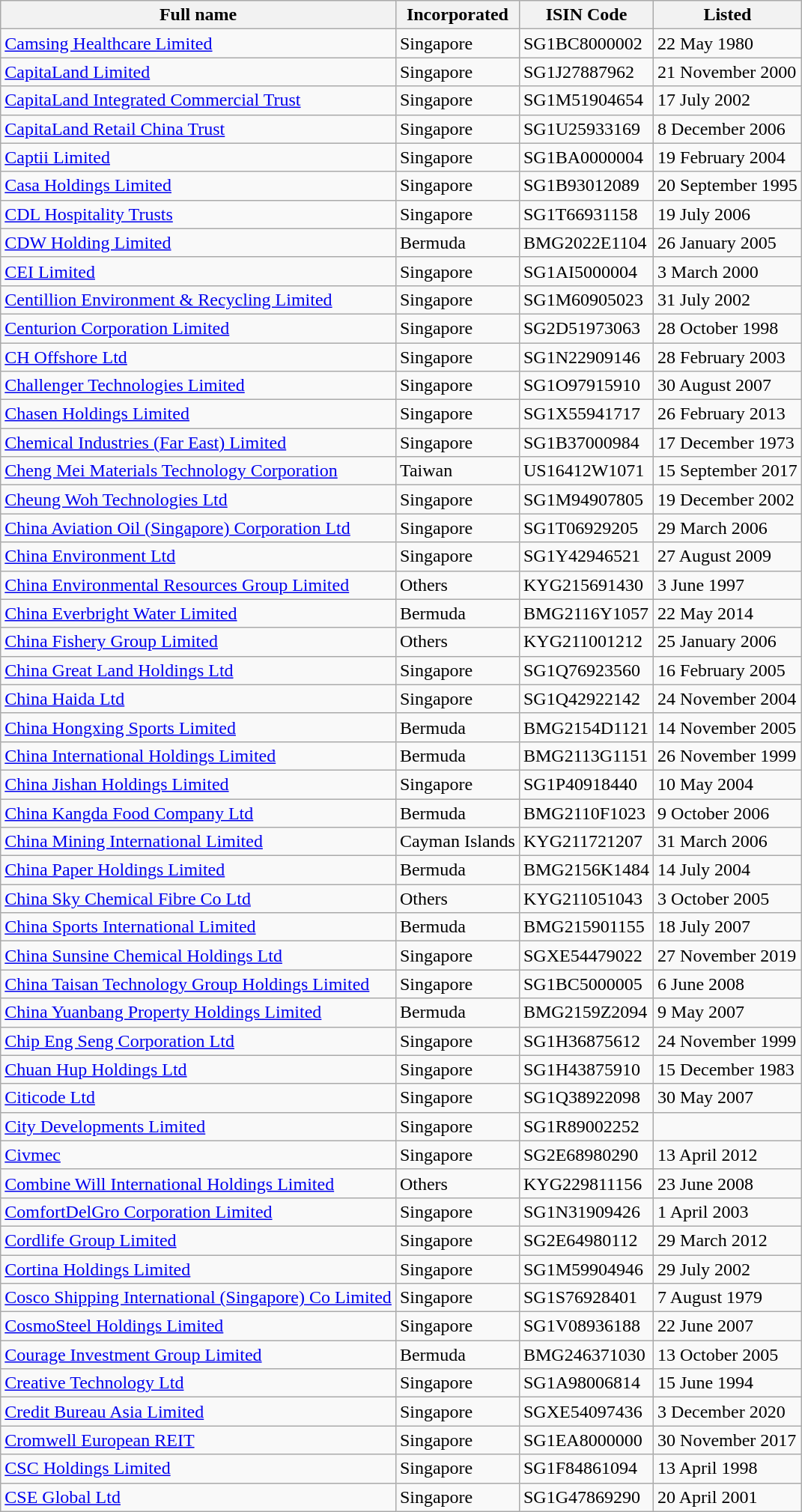<table class="wikitable">
<tr>
<th>Full name</th>
<th>Incorporated</th>
<th>ISIN Code</th>
<th>Listed</th>
</tr>
<tr>
<td><a href='#'>Camsing Healthcare Limited</a></td>
<td>Singapore</td>
<td>SG1BC8000002</td>
<td>22 May 1980</td>
</tr>
<tr>
<td><a href='#'>CapitaLand Limited</a></td>
<td>Singapore</td>
<td>SG1J27887962</td>
<td>21 November 2000</td>
</tr>
<tr>
<td><a href='#'>CapitaLand Integrated Commercial Trust</a></td>
<td>Singapore</td>
<td>SG1M51904654</td>
<td>17 July 2002</td>
</tr>
<tr>
<td><a href='#'>CapitaLand Retail China Trust</a></td>
<td>Singapore</td>
<td>SG1U25933169</td>
<td>8 December 2006</td>
</tr>
<tr>
<td><a href='#'>Captii Limited</a></td>
<td>Singapore</td>
<td>SG1BA0000004</td>
<td>19 February 2004</td>
</tr>
<tr>
<td><a href='#'>Casa Holdings Limited</a></td>
<td>Singapore</td>
<td>SG1B93012089</td>
<td>20 September 1995</td>
</tr>
<tr>
<td><a href='#'>CDL Hospitality Trusts</a></td>
<td>Singapore</td>
<td>SG1T66931158</td>
<td>19 July 2006</td>
</tr>
<tr>
<td><a href='#'>CDW Holding Limited</a></td>
<td>Bermuda</td>
<td>BMG2022E1104</td>
<td>26 January 2005</td>
</tr>
<tr>
<td><a href='#'>CEI Limited</a></td>
<td>Singapore</td>
<td>SG1AI5000004</td>
<td>3 March 2000</td>
</tr>
<tr>
<td><a href='#'>Centillion Environment & Recycling Limited</a></td>
<td>Singapore</td>
<td>SG1M60905023</td>
<td>31 July 2002</td>
</tr>
<tr>
<td><a href='#'>Centurion Corporation Limited</a></td>
<td>Singapore</td>
<td>SG2D51973063</td>
<td>28 October 1998</td>
</tr>
<tr>
<td><a href='#'>CH Offshore Ltd</a></td>
<td>Singapore</td>
<td>SG1N22909146</td>
<td>28 February 2003</td>
</tr>
<tr>
<td><a href='#'>Challenger Technologies Limited</a></td>
<td>Singapore</td>
<td>SG1O97915910</td>
<td>30 August 2007</td>
</tr>
<tr>
<td><a href='#'>Chasen Holdings Limited</a></td>
<td>Singapore</td>
<td>SG1X55941717</td>
<td>26 February 2013</td>
</tr>
<tr>
<td><a href='#'>Chemical Industries (Far East) Limited</a></td>
<td>Singapore</td>
<td>SG1B37000984</td>
<td>17 December 1973</td>
</tr>
<tr>
<td><a href='#'>Cheng Mei Materials Technology Corporation</a></td>
<td>Taiwan</td>
<td>US16412W1071</td>
<td>15 September 2017</td>
</tr>
<tr>
<td><a href='#'>Cheung Woh Technologies Ltd</a></td>
<td>Singapore</td>
<td>SG1M94907805</td>
<td>19 December 2002</td>
</tr>
<tr>
<td><a href='#'>China Aviation Oil (Singapore) Corporation Ltd</a></td>
<td>Singapore</td>
<td>SG1T06929205</td>
<td>29 March 2006</td>
</tr>
<tr>
<td><a href='#'>China Environment Ltd</a></td>
<td>Singapore</td>
<td>SG1Y42946521</td>
<td>27 August 2009</td>
</tr>
<tr>
<td><a href='#'>China Environmental Resources Group Limited</a></td>
<td>Others</td>
<td>KYG215691430</td>
<td>3 June 1997</td>
</tr>
<tr>
<td><a href='#'>China Everbright Water Limited</a></td>
<td>Bermuda</td>
<td>BMG2116Y1057</td>
<td>22 May 2014</td>
</tr>
<tr>
<td><a href='#'>China Fishery Group Limited</a></td>
<td>Others</td>
<td>KYG211001212</td>
<td>25 January 2006</td>
</tr>
<tr>
<td><a href='#'>China Great Land Holdings Ltd</a></td>
<td>Singapore</td>
<td>SG1Q76923560</td>
<td>16 February 2005</td>
</tr>
<tr>
<td><a href='#'>China Haida Ltd</a></td>
<td>Singapore</td>
<td>SG1Q42922142</td>
<td>24 November 2004</td>
</tr>
<tr>
<td><a href='#'>China Hongxing Sports Limited</a></td>
<td>Bermuda</td>
<td>BMG2154D1121</td>
<td>14 November 2005</td>
</tr>
<tr>
<td><a href='#'>China International Holdings Limited</a></td>
<td>Bermuda</td>
<td>BMG2113G1151</td>
<td>26 November 1999</td>
</tr>
<tr>
<td><a href='#'>China Jishan Holdings Limited</a></td>
<td>Singapore</td>
<td>SG1P40918440</td>
<td>10 May 2004</td>
</tr>
<tr>
<td><a href='#'>China Kangda Food Company Ltd</a></td>
<td>Bermuda</td>
<td>BMG2110F1023</td>
<td>9 October 2006</td>
</tr>
<tr>
<td><a href='#'>China Mining International Limited</a></td>
<td>Cayman Islands</td>
<td>KYG211721207</td>
<td>31 March 2006</td>
</tr>
<tr>
<td><a href='#'>China Paper Holdings Limited</a></td>
<td>Bermuda</td>
<td>BMG2156K1484</td>
<td>14 July 2004</td>
</tr>
<tr>
<td><a href='#'>China Sky Chemical Fibre Co Ltd</a></td>
<td>Others</td>
<td>KYG211051043</td>
<td>3 October 2005</td>
</tr>
<tr>
<td><a href='#'>China Sports International Limited</a></td>
<td>Bermuda</td>
<td>BMG215901155</td>
<td>18 July 2007</td>
</tr>
<tr>
<td><a href='#'>China Sunsine Chemical Holdings Ltd</a></td>
<td>Singapore</td>
<td>SGXE54479022</td>
<td>27 November 2019</td>
</tr>
<tr>
<td><a href='#'>China Taisan Technology Group Holdings Limited</a></td>
<td>Singapore</td>
<td>SG1BC5000005</td>
<td>6 June 2008</td>
</tr>
<tr>
<td><a href='#'>China Yuanbang Property Holdings Limited</a></td>
<td>Bermuda</td>
<td>BMG2159Z2094</td>
<td>9 May 2007</td>
</tr>
<tr>
<td><a href='#'>Chip Eng Seng Corporation Ltd</a></td>
<td>Singapore</td>
<td>SG1H36875612</td>
<td>24 November 1999</td>
</tr>
<tr>
<td><a href='#'>Chuan Hup Holdings Ltd</a></td>
<td>Singapore</td>
<td>SG1H43875910</td>
<td>15 December 1983</td>
</tr>
<tr>
<td><a href='#'>Citicode Ltd</a></td>
<td>Singapore</td>
<td>SG1Q38922098</td>
<td>30 May 2007</td>
</tr>
<tr>
<td><a href='#'>City Developments Limited</a></td>
<td>Singapore</td>
<td>SG1R89002252</td>
<td></td>
</tr>
<tr>
<td><a href='#'>Civmec</a></td>
<td>Singapore</td>
<td>SG2E68980290</td>
<td>13 April 2012</td>
</tr>
<tr>
<td><a href='#'>Combine Will International Holdings Limited</a></td>
<td>Others</td>
<td>KYG229811156</td>
<td>23 June 2008</td>
</tr>
<tr>
<td><a href='#'>ComfortDelGro Corporation Limited</a></td>
<td>Singapore</td>
<td>SG1N31909426</td>
<td>1 April 2003</td>
</tr>
<tr>
<td><a href='#'>Cordlife Group Limited</a></td>
<td>Singapore</td>
<td>SG2E64980112</td>
<td>29 March 2012</td>
</tr>
<tr>
<td><a href='#'>Cortina Holdings Limited</a></td>
<td>Singapore</td>
<td>SG1M59904946</td>
<td>29 July 2002</td>
</tr>
<tr>
<td><a href='#'>Cosco Shipping International (Singapore) Co Limited</a></td>
<td>Singapore</td>
<td>SG1S76928401</td>
<td>7 August 1979</td>
</tr>
<tr>
<td><a href='#'>CosmoSteel Holdings Limited</a></td>
<td>Singapore</td>
<td>SG1V08936188</td>
<td>22 June 2007</td>
</tr>
<tr>
<td><a href='#'>Courage Investment Group Limited</a></td>
<td>Bermuda</td>
<td>BMG246371030</td>
<td>13 October 2005</td>
</tr>
<tr>
<td><a href='#'>Creative Technology Ltd</a></td>
<td>Singapore</td>
<td>SG1A98006814</td>
<td>15 June 1994</td>
</tr>
<tr>
<td><a href='#'>Credit Bureau Asia Limited</a></td>
<td>Singapore</td>
<td>SGXE54097436</td>
<td>3 December 2020</td>
</tr>
<tr>
<td><a href='#'>Cromwell European REIT</a></td>
<td>Singapore</td>
<td>SG1EA8000000</td>
<td>30 November 2017</td>
</tr>
<tr>
<td><a href='#'>CSC Holdings Limited</a></td>
<td>Singapore</td>
<td>SG1F84861094</td>
<td>13 April 1998</td>
</tr>
<tr>
<td><a href='#'>CSE Global Ltd</a></td>
<td>Singapore</td>
<td>SG1G47869290</td>
<td>20 April 2001</td>
</tr>
</table>
